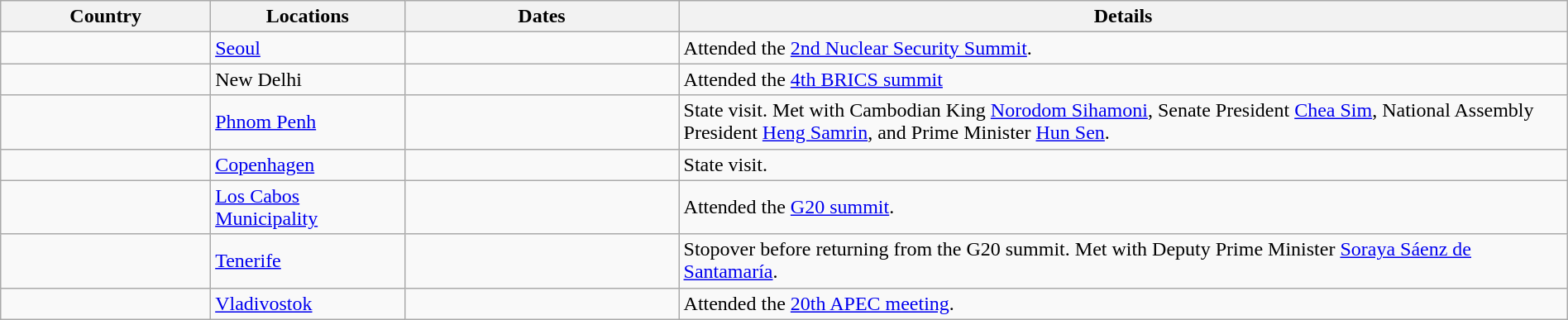<table class="wikitable sortable" style="margin:1em auto 1em auto;">
<tr>
<th style="width: 13%;">Country</th>
<th style="width: 12%;">Locations</th>
<th style="width: 17%;">Dates</th>
<th style="width: 55%;">Details</th>
</tr>
<tr>
<td></td>
<td><a href='#'>Seoul</a></td>
<td></td>
<td>Attended the <a href='#'>2nd Nuclear Security Summit</a>.</td>
</tr>
<tr>
<td></td>
<td>New Delhi</td>
<td></td>
<td>Attended the <a href='#'>4th BRICS summit</a></td>
</tr>
<tr>
<td></td>
<td><a href='#'>Phnom Penh</a></td>
<td></td>
<td>State visit. Met with Cambodian King <a href='#'>Norodom Sihamoni</a>, Senate President <a href='#'>Chea Sim</a>, National Assembly President <a href='#'>Heng Samrin</a>, and Prime Minister <a href='#'>Hun Sen</a>.</td>
</tr>
<tr>
<td></td>
<td><a href='#'>Copenhagen</a></td>
<td></td>
<td>State visit.</td>
</tr>
<tr>
<td></td>
<td><a href='#'>Los Cabos Municipality</a></td>
<td></td>
<td>Attended the <a href='#'>G20 summit</a>.</td>
</tr>
<tr>
<td></td>
<td><a href='#'>Tenerife</a></td>
<td></td>
<td>Stopover before returning from the G20 summit. Met with Deputy Prime Minister <a href='#'>Soraya Sáenz de Santamaría</a>.</td>
</tr>
<tr>
<td></td>
<td><a href='#'>Vladivostok</a></td>
<td></td>
<td>Attended the <a href='#'>20th APEC meeting</a>.</td>
</tr>
</table>
